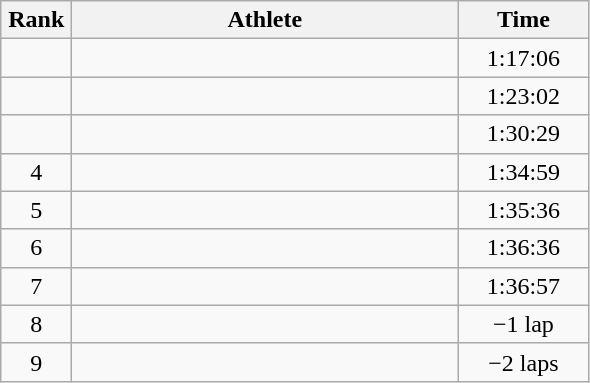<table class=wikitable sortable| style="text-align:center">
<tr>
<th width=40>Rank</th>
<th width=250>Athlete</th>
<th width=80>Time</th>
</tr>
<tr>
<td></td>
<td align=left></td>
<td>1:17:06</td>
</tr>
<tr>
<td></td>
<td align=left></td>
<td>1:23:02</td>
</tr>
<tr>
<td></td>
<td align=left></td>
<td>1:30:29</td>
</tr>
<tr>
<td>4</td>
<td align=left></td>
<td>1:34:59</td>
</tr>
<tr>
<td>5</td>
<td align=left></td>
<td>1:35:36</td>
</tr>
<tr>
<td>6</td>
<td align=left></td>
<td>1:36:36</td>
</tr>
<tr>
<td>7</td>
<td align=left></td>
<td>1:36:57</td>
</tr>
<tr>
<td>8</td>
<td align=left></td>
<td>−1 lap</td>
</tr>
<tr>
<td>9</td>
<td align=left></td>
<td>−2 laps</td>
</tr>
</table>
